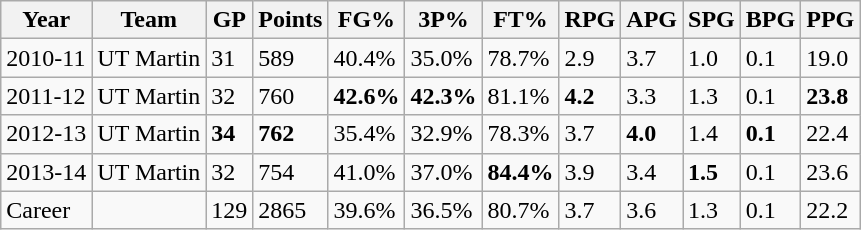<table class="wikitable">
<tr>
<th>Year</th>
<th>Team</th>
<th>GP</th>
<th>Points</th>
<th>FG%</th>
<th>3P%</th>
<th>FT%</th>
<th>RPG</th>
<th>APG</th>
<th>SPG</th>
<th>BPG</th>
<th>PPG</th>
</tr>
<tr>
<td>2010-11</td>
<td>UT Martin</td>
<td>31</td>
<td>589</td>
<td>40.4%</td>
<td>35.0%</td>
<td>78.7%</td>
<td>2.9</td>
<td>3.7</td>
<td>1.0</td>
<td>0.1</td>
<td>19.0</td>
</tr>
<tr>
<td>2011-12</td>
<td>UT Martin</td>
<td>32</td>
<td>760</td>
<td><strong>42.6%</strong></td>
<td><strong>42.3%</strong></td>
<td>81.1%</td>
<td><strong>4.2</strong></td>
<td>3.3</td>
<td>1.3</td>
<td>0.1</td>
<td><strong>23.8</strong></td>
</tr>
<tr>
<td>2012-13</td>
<td>UT Martin</td>
<td><strong>34</strong></td>
<td><strong>762</strong></td>
<td>35.4%</td>
<td>32.9%</td>
<td>78.3%</td>
<td>3.7</td>
<td><strong>4.0</strong></td>
<td>1.4</td>
<td><strong>0.1</strong></td>
<td>22.4</td>
</tr>
<tr>
<td>2013-14</td>
<td>UT Martin</td>
<td>32</td>
<td>754</td>
<td>41.0%</td>
<td>37.0%</td>
<td><strong>84.4%</strong></td>
<td>3.9</td>
<td>3.4</td>
<td><strong>1.5</strong></td>
<td>0.1</td>
<td>23.6</td>
</tr>
<tr>
<td>Career</td>
<td></td>
<td>129</td>
<td>2865</td>
<td>39.6%</td>
<td>36.5%</td>
<td>80.7%</td>
<td>3.7</td>
<td>3.6</td>
<td>1.3</td>
<td>0.1</td>
<td>22.2</td>
</tr>
</table>
